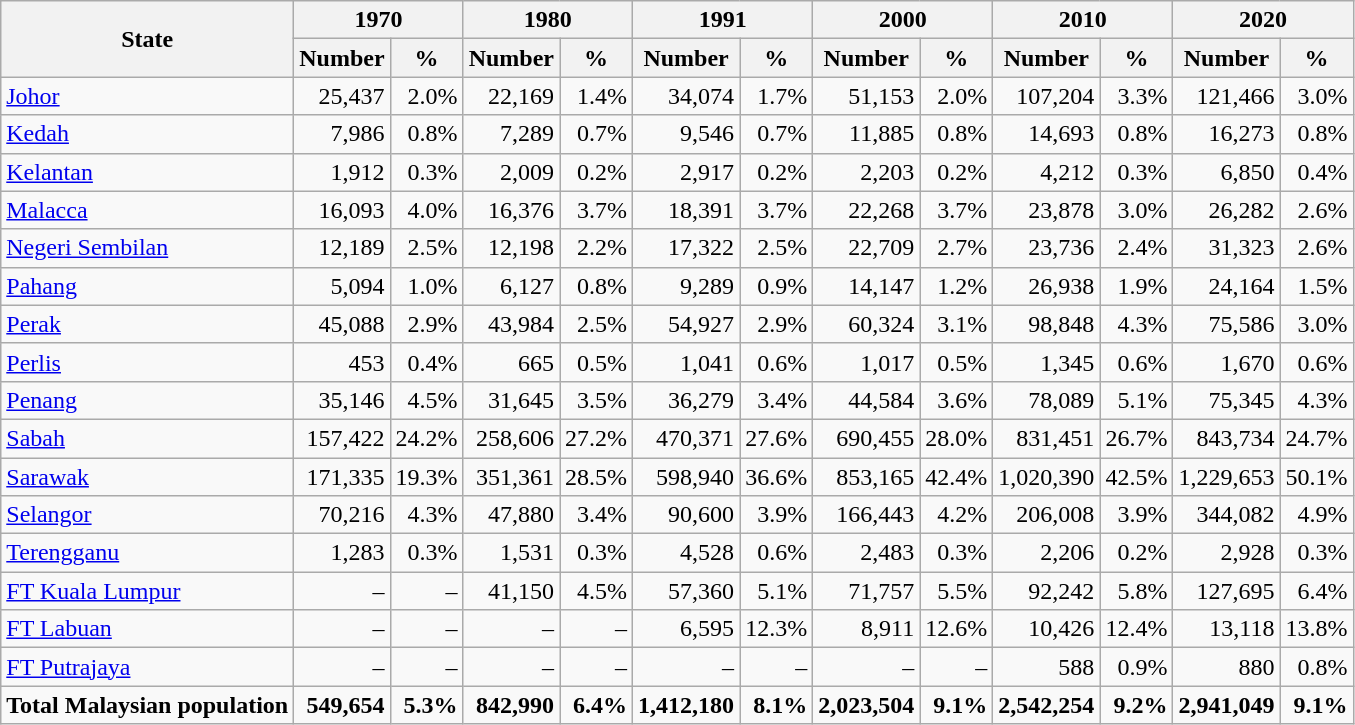<table class="wikitable sortable">
<tr>
<th rowspan="2">State</th>
<th colspan="2">1970</th>
<th colspan="2">1980</th>
<th colspan="2">1991</th>
<th colspan="2">2000</th>
<th colspan="2">2010</th>
<th colspan="2">2020</th>
</tr>
<tr>
<th>Number</th>
<th>%</th>
<th>Number</th>
<th>%</th>
<th>Number</th>
<th>%</th>
<th>Number</th>
<th>%</th>
<th>Number</th>
<th>%</th>
<th>Number</th>
<th>%</th>
</tr>
<tr>
<td><a href='#'>Johor</a></td>
<td align="right">25,437</td>
<td align=right>2.0%</td>
<td align=right>22,169</td>
<td align=right>1.4%</td>
<td align=right>34,074</td>
<td align=right>1.7%</td>
<td align=right>51,153</td>
<td align=right>2.0%</td>
<td align=right>107,204</td>
<td align=right>3.3%</td>
<td align=right>121,466</td>
<td align=right>3.0%</td>
</tr>
<tr>
<td><a href='#'>Kedah</a></td>
<td align="right">7,986</td>
<td align=right>0.8%</td>
<td align=right>7,289</td>
<td align=right>0.7%</td>
<td align=right>9,546</td>
<td align=right>0.7%</td>
<td align=right>11,885</td>
<td align=right>0.8%</td>
<td align=right>14,693</td>
<td align=right>0.8%</td>
<td align=right>16,273</td>
<td align=right>0.8%</td>
</tr>
<tr>
<td><a href='#'>Kelantan</a></td>
<td align="right">1,912</td>
<td align=right>0.3%</td>
<td align=right>2,009</td>
<td align=right>0.2%</td>
<td align=right>2,917</td>
<td align=right>0.2%</td>
<td align=right>2,203</td>
<td align=right>0.2%</td>
<td align=right>4,212</td>
<td align=right>0.3%</td>
<td align=right>6,850</td>
<td align=right>0.4%</td>
</tr>
<tr>
<td><a href='#'>Malacca</a></td>
<td align="right">16,093</td>
<td align=right>4.0%</td>
<td align=right>16,376</td>
<td align=right>3.7%</td>
<td align=right>18,391</td>
<td align=right>3.7%</td>
<td align=right>22,268</td>
<td align=right>3.7%</td>
<td align=right>23,878</td>
<td align=right>3.0%</td>
<td align=right>26,282</td>
<td align=right>2.6%</td>
</tr>
<tr>
<td><a href='#'>Negeri Sembilan</a></td>
<td align="right">12,189</td>
<td align=right>2.5%</td>
<td align=right>12,198</td>
<td align=right>2.2%</td>
<td align=right>17,322</td>
<td align=right>2.5%</td>
<td align=right>22,709</td>
<td align=right>2.7%</td>
<td align=right>23,736</td>
<td align=right>2.4%</td>
<td align=right>31,323</td>
<td align=right>2.6%</td>
</tr>
<tr>
<td><a href='#'>Pahang</a></td>
<td align="right">5,094</td>
<td align=right>1.0%</td>
<td align=right>6,127</td>
<td align=right>0.8%</td>
<td align=right>9,289</td>
<td align=right>0.9%</td>
<td align=right>14,147</td>
<td align=right>1.2%</td>
<td align=right>26,938</td>
<td align=right>1.9%</td>
<td align=right>24,164</td>
<td align=right>1.5%</td>
</tr>
<tr>
<td><a href='#'>Perak</a></td>
<td align="right">45,088</td>
<td align=right>2.9%</td>
<td align=right>43,984</td>
<td align=right>2.5%</td>
<td align=right>54,927</td>
<td align=right>2.9%</td>
<td align=right>60,324</td>
<td align=right>3.1%</td>
<td align=right>98,848</td>
<td align=right>4.3%</td>
<td align=right>75,586</td>
<td align=right>3.0%</td>
</tr>
<tr>
<td><a href='#'>Perlis</a></td>
<td align="right">453</td>
<td align=right>0.4%</td>
<td align=right>665</td>
<td align=right>0.5%</td>
<td align=right>1,041</td>
<td align=right>0.6%</td>
<td align=right>1,017</td>
<td align=right>0.5%</td>
<td align=right>1,345</td>
<td align=right>0.6%</td>
<td align=right>1,670</td>
<td align=right>0.6%</td>
</tr>
<tr>
<td><a href='#'>Penang</a></td>
<td align="right">35,146</td>
<td align=right>4.5%</td>
<td align=right>31,645</td>
<td align=right>3.5%</td>
<td align=right>36,279</td>
<td align=right>3.4%</td>
<td align=right>44,584</td>
<td align=right>3.6%</td>
<td align=right>78,089</td>
<td align=right>5.1%</td>
<td align=right>75,345</td>
<td align=right>4.3%</td>
</tr>
<tr>
<td><a href='#'>Sabah</a></td>
<td align="right">157,422</td>
<td align=right>24.2%</td>
<td align=right>258,606</td>
<td align=right>27.2%</td>
<td align=right>470,371</td>
<td align=right>27.6%</td>
<td align=right>690,455</td>
<td align=right>28.0%</td>
<td align=right>831,451</td>
<td align=right>26.7%</td>
<td align=right>843,734</td>
<td align=right>24.7%</td>
</tr>
<tr>
<td><a href='#'>Sarawak</a></td>
<td align="right">171,335</td>
<td align=right>19.3%</td>
<td align=right>351,361</td>
<td align=right>28.5%</td>
<td align=right>598,940</td>
<td align=right>36.6%</td>
<td align=right>853,165</td>
<td align=right>42.4%</td>
<td align=right>1,020,390</td>
<td align=right>42.5%</td>
<td align=right>1,229,653</td>
<td align=right>50.1%</td>
</tr>
<tr>
<td><a href='#'>Selangor</a></td>
<td align="right">70,216</td>
<td align=right>4.3%</td>
<td align=right>47,880</td>
<td align=right>3.4%</td>
<td align=right>90,600</td>
<td align=right>3.9%</td>
<td align=right>166,443</td>
<td align=right>4.2%</td>
<td align=right>206,008</td>
<td align=right>3.9%</td>
<td align=right>344,082</td>
<td align=right>4.9%</td>
</tr>
<tr>
<td><a href='#'>Terengganu</a></td>
<td align="right">1,283</td>
<td align=right>0.3%</td>
<td align=right>1,531</td>
<td align=right>0.3%</td>
<td align=right>4,528</td>
<td align=right>0.6%</td>
<td align=right>2,483</td>
<td align=right>0.3%</td>
<td align=right>2,206</td>
<td align=right>0.2%</td>
<td align=right>2,928</td>
<td align=right>0.3%</td>
</tr>
<tr>
<td><a href='#'>FT Kuala Lumpur</a></td>
<td align="right">–</td>
<td align=right>–</td>
<td align=right>41,150</td>
<td align=right>4.5%</td>
<td align=right>57,360</td>
<td align=right>5.1%</td>
<td align=right>71,757</td>
<td align=right>5.5%</td>
<td align=right>92,242</td>
<td align=right>5.8%</td>
<td align=right>127,695</td>
<td align=right>6.4%</td>
</tr>
<tr>
<td><a href='#'>FT Labuan</a></td>
<td align="right">–</td>
<td align=right>–</td>
<td align=right>–</td>
<td align=right>–</td>
<td align=right>6,595</td>
<td align=right>12.3%</td>
<td align=right>8,911</td>
<td align=right>12.6%</td>
<td align=right>10,426</td>
<td align=right>12.4%</td>
<td align=right>13,118</td>
<td align=right>13.8%</td>
</tr>
<tr>
<td><a href='#'>FT Putrajaya</a></td>
<td align="right">–</td>
<td align=right>–</td>
<td align=right>–</td>
<td align=right>–</td>
<td align=right>–</td>
<td align=right>–</td>
<td align=right>–</td>
<td align=right>–</td>
<td align=right>588</td>
<td align=right>0.9%</td>
<td align=right>880</td>
<td align=right>0.8%</td>
</tr>
<tr>
<td><strong>Total Malaysian population</strong></td>
<td align="right"><strong>549,654</strong></td>
<td align=right><strong>5.3%</strong></td>
<td align=right><strong>842,990</strong></td>
<td align=right><strong>6.4%</strong></td>
<td align=right><strong>1,412,180</strong></td>
<td align=right><strong>8.1%</strong></td>
<td align=right><strong>2,023,504</strong></td>
<td align=right><strong>9.1%</strong></td>
<td align=right><strong>2,542,254</strong></td>
<td align=right><strong>9.2%</strong></td>
<td align=right><strong>2,941,049</strong></td>
<td align=right><strong>9.1%</strong></td>
</tr>
</table>
